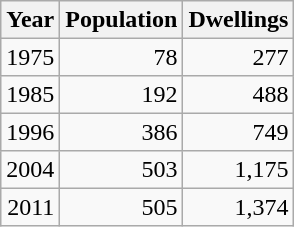<table class="wikitable" style="line-height:1.1em;">
<tr>
<th>Year</th>
<th>Population</th>
<th>Dwellings</th>
</tr>
<tr align="right">
<td>1975</td>
<td>78</td>
<td>277</td>
</tr>
<tr align="right">
<td>1985</td>
<td>192</td>
<td>488</td>
</tr>
<tr align="right">
<td>1996</td>
<td>386</td>
<td>749</td>
</tr>
<tr align="right">
<td>2004</td>
<td>503</td>
<td>1,175</td>
</tr>
<tr align="right">
<td>2011</td>
<td>505</td>
<td>1,374</td>
</tr>
</table>
